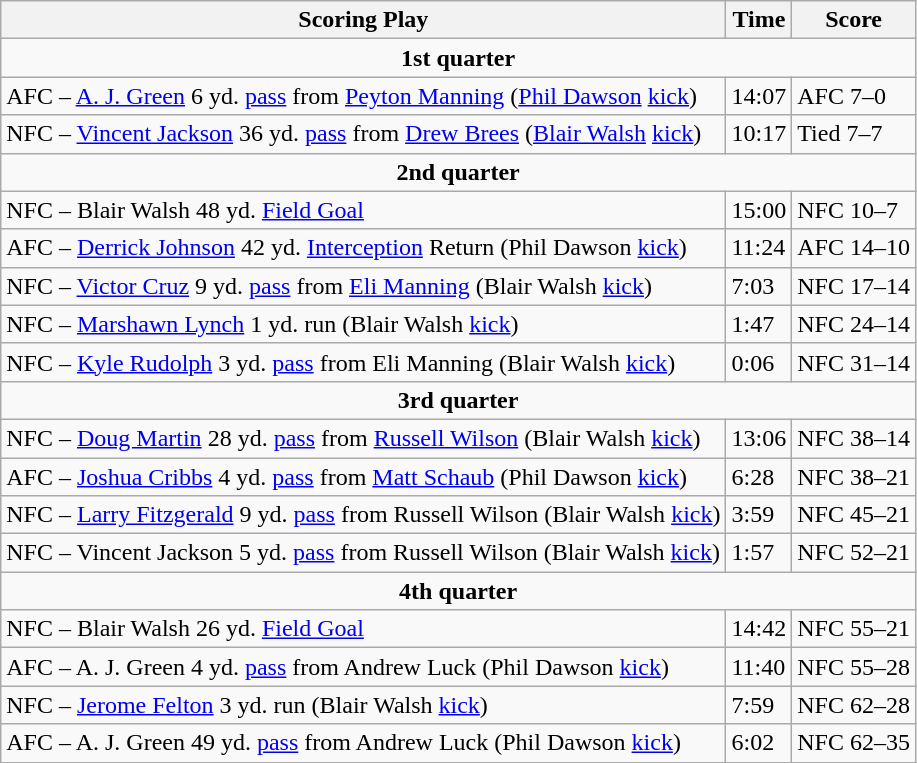<table class="wikitable">
<tr>
<th>Scoring Play</th>
<th>Time</th>
<th>Score</th>
</tr>
<tr>
<td colspan="4" align="center"><strong>1st quarter</strong></td>
</tr>
<tr>
<td>AFC – <a href='#'>A. J. Green</a> 6 yd. <a href='#'>pass</a> from <a href='#'>Peyton Manning</a> (<a href='#'>Phil Dawson</a> <a href='#'>kick</a>)</td>
<td>14:07</td>
<td>AFC 7–0</td>
</tr>
<tr>
<td>NFC – <a href='#'>Vincent Jackson</a> 36 yd. <a href='#'>pass</a> from <a href='#'>Drew Brees</a> (<a href='#'>Blair Walsh</a> <a href='#'>kick</a>)</td>
<td>10:17</td>
<td>Tied 7–7</td>
</tr>
<tr>
<td colspan="4" align="center"><strong>2nd quarter</strong></td>
</tr>
<tr>
<td>NFC – Blair Walsh 48 yd. <a href='#'>Field Goal</a></td>
<td>15:00</td>
<td>NFC 10–7</td>
</tr>
<tr>
<td>AFC – <a href='#'>Derrick Johnson</a> 42 yd. <a href='#'>Interception</a> Return (Phil Dawson <a href='#'>kick</a>)</td>
<td>11:24</td>
<td>AFC 14–10</td>
</tr>
<tr>
<td>NFC – <a href='#'>Victor Cruz</a> 9 yd. <a href='#'>pass</a> from <a href='#'>Eli Manning</a> (Blair Walsh <a href='#'>kick</a>)</td>
<td>7:03</td>
<td>NFC 17–14</td>
</tr>
<tr>
<td>NFC – <a href='#'>Marshawn Lynch</a> 1 yd. run (Blair Walsh <a href='#'>kick</a>)</td>
<td>1:47</td>
<td>NFC 24–14</td>
</tr>
<tr>
<td>NFC – <a href='#'>Kyle Rudolph</a> 3 yd. <a href='#'>pass</a> from Eli Manning (Blair Walsh <a href='#'>kick</a>)</td>
<td>0:06</td>
<td>NFC 31–14</td>
</tr>
<tr>
<td colspan="4" align="center"><strong>3rd quarter</strong></td>
</tr>
<tr>
<td>NFC – <a href='#'>Doug Martin</a> 28 yd. <a href='#'>pass</a> from <a href='#'>Russell Wilson</a> (Blair Walsh <a href='#'>kick</a>)</td>
<td>13:06</td>
<td>NFC 38–14</td>
</tr>
<tr>
<td>AFC – <a href='#'>Joshua Cribbs</a> 4 yd. <a href='#'>pass</a> from <a href='#'>Matt Schaub</a> (Phil Dawson <a href='#'>kick</a>)</td>
<td>6:28</td>
<td>NFC 38–21</td>
</tr>
<tr>
<td>NFC – <a href='#'>Larry Fitzgerald</a> 9 yd. <a href='#'>pass</a> from Russell Wilson (Blair Walsh <a href='#'>kick</a>)</td>
<td>3:59</td>
<td>NFC 45–21</td>
</tr>
<tr>
<td>NFC – Vincent Jackson 5 yd. <a href='#'>pass</a> from Russell Wilson (Blair Walsh <a href='#'>kick</a>)</td>
<td>1:57</td>
<td>NFC 52–21</td>
</tr>
<tr>
<td colspan="4" align="center"><strong>4th quarter</strong></td>
</tr>
<tr>
<td>NFC – Blair Walsh 26 yd. <a href='#'>Field Goal</a></td>
<td>14:42</td>
<td>NFC 55–21</td>
</tr>
<tr>
<td>AFC – A. J. Green 4 yd. <a href='#'>pass</a> from Andrew Luck (Phil Dawson <a href='#'>kick</a>)</td>
<td>11:40</td>
<td>NFC 55–28</td>
</tr>
<tr>
<td>NFC – <a href='#'>Jerome Felton</a> 3 yd. run (Blair Walsh <a href='#'>kick</a>)</td>
<td>7:59</td>
<td>NFC 62–28</td>
</tr>
<tr>
<td>AFC – A. J. Green 49 yd. <a href='#'>pass</a> from Andrew Luck (Phil Dawson <a href='#'>kick</a>)</td>
<td>6:02</td>
<td>NFC 62–35</td>
</tr>
</table>
